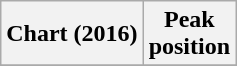<table class="wikitable sortable plainrowheaders" style="text-align:center">
<tr>
<th scope="col">Chart (2016)</th>
<th scope="col">Peak<br> position</th>
</tr>
<tr>
</tr>
</table>
